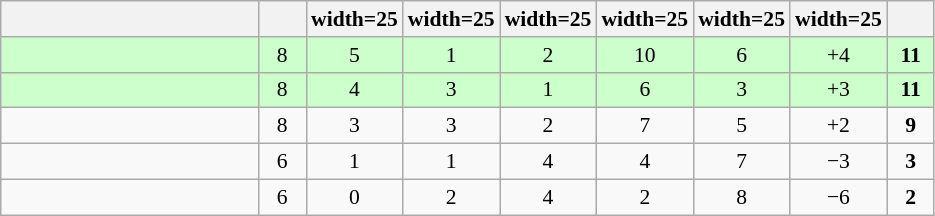<table class="wikitable" style="text-align: center; font-size: 90%;">
<tr>
<th width=165></th>
<th width=25></th>
<th>width=25</th>
<th>width=25</th>
<th>width=25</th>
<th>width=25</th>
<th>width=25</th>
<th>width=25</th>
<th width=25></th>
</tr>
<tr style="background:#cfc;">
<td align="left"><strong></strong></td>
<td>8</td>
<td>5</td>
<td>1</td>
<td>2</td>
<td>10</td>
<td>6</td>
<td>+4</td>
<td><strong>11</strong></td>
</tr>
<tr style="background:#cfc;">
<td align="left"><strong></strong></td>
<td>8</td>
<td>4</td>
<td>3</td>
<td>1</td>
<td>6</td>
<td>3</td>
<td>+3</td>
<td><strong>11</strong></td>
</tr>
<tr>
<td align="left"></td>
<td>8</td>
<td>3</td>
<td>3</td>
<td>2</td>
<td>7</td>
<td>5</td>
<td>+2</td>
<td><strong>9</strong></td>
</tr>
<tr>
<td align="left"></td>
<td>6</td>
<td>1</td>
<td>1</td>
<td>4</td>
<td>4</td>
<td>7</td>
<td>−3</td>
<td><strong>3</strong></td>
</tr>
<tr>
<td align="left"></td>
<td>6</td>
<td>0</td>
<td>2</td>
<td>4</td>
<td>2</td>
<td>8</td>
<td>−6</td>
<td><strong>2</strong></td>
</tr>
</table>
